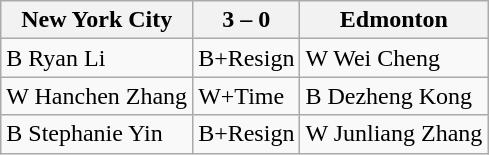<table class="wikitable">
<tr>
<th>New York City</th>
<th>3 – 0</th>
<th>Edmonton</th>
</tr>
<tr>
<td>B Ryan Li</td>
<td>B+Resign</td>
<td>W Wei Cheng</td>
</tr>
<tr>
<td>W Hanchen Zhang</td>
<td>W+Time</td>
<td>B Dezheng Kong</td>
</tr>
<tr>
<td>B Stephanie Yin</td>
<td>B+Resign</td>
<td>W Junliang Zhang</td>
</tr>
</table>
